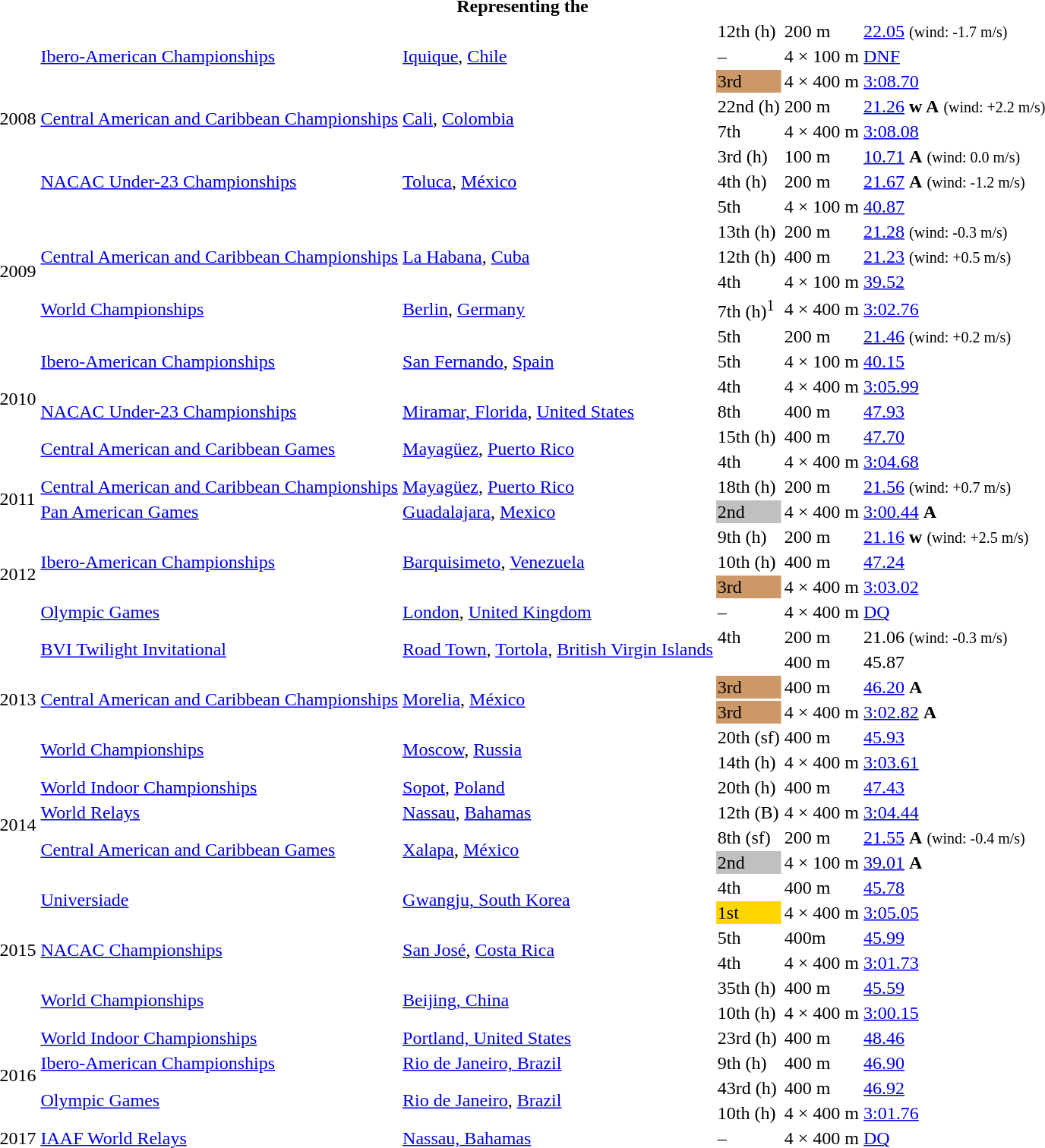<table>
<tr>
<th colspan="6">Representing the </th>
</tr>
<tr>
<td rowspan=8>2008</td>
<td rowspan=3><a href='#'>Ibero-American Championships</a></td>
<td rowspan=3><a href='#'>Iquique</a>, <a href='#'>Chile</a></td>
<td>12th (h)</td>
<td>200 m</td>
<td><a href='#'>22.05</a> <small>(wind: -1.7 m/s)</small></td>
</tr>
<tr>
<td>–</td>
<td>4 × 100 m</td>
<td><a href='#'>DNF</a></td>
</tr>
<tr>
<td bgcolor="cc9966">3rd</td>
<td>4 × 400 m</td>
<td><a href='#'>3:08.70</a></td>
</tr>
<tr>
<td rowspan=2><a href='#'>Central American and Caribbean Championships</a></td>
<td rowspan=2><a href='#'>Cali</a>, <a href='#'>Colombia</a></td>
<td>22nd (h)</td>
<td>200 m</td>
<td><a href='#'>21.26</a> <strong>w A</strong> <small>(wind: +2.2 m/s)</small></td>
</tr>
<tr>
<td>7th</td>
<td>4 × 400 m</td>
<td><a href='#'>3:08.08</a></td>
</tr>
<tr>
<td rowspan=3><a href='#'>NACAC Under-23 Championships</a></td>
<td rowspan=3><a href='#'>Toluca</a>, <a href='#'>México</a></td>
<td>3rd (h)</td>
<td>100 m</td>
<td><a href='#'>10.71</a> <strong>A</strong> <small>(wind: 0.0 m/s)</small></td>
</tr>
<tr>
<td>4th (h)</td>
<td>200 m</td>
<td><a href='#'>21.67</a> <strong>A</strong> <small>(wind: -1.2 m/s)</small></td>
</tr>
<tr>
<td>5th</td>
<td>4 × 100 m</td>
<td><a href='#'>40.87</a></td>
</tr>
<tr>
<td rowspan=4>2009</td>
<td rowspan=3><a href='#'>Central American and Caribbean Championships</a></td>
<td rowspan=3><a href='#'>La Habana</a>, <a href='#'>Cuba</a></td>
<td>13th (h)</td>
<td>200 m</td>
<td><a href='#'>21.28</a> <small>(wind: -0.3 m/s)</small></td>
</tr>
<tr>
<td>12th (h)</td>
<td>400 m</td>
<td><a href='#'>21.23</a> <small>(wind: +0.5 m/s)</small></td>
</tr>
<tr>
<td>4th</td>
<td>4 × 100 m</td>
<td><a href='#'>39.52</a></td>
</tr>
<tr>
<td><a href='#'>World Championships</a></td>
<td><a href='#'>Berlin</a>, <a href='#'>Germany</a></td>
<td>7th (h)<sup>1</sup></td>
<td>4 × 400 m</td>
<td><a href='#'>3:02.76</a></td>
</tr>
<tr>
<td rowspan=6>2010</td>
<td rowspan=3><a href='#'>Ibero-American Championships</a></td>
<td rowspan=3><a href='#'>San Fernando</a>, <a href='#'>Spain</a></td>
<td>5th</td>
<td>200 m</td>
<td><a href='#'>21.46</a> <small>(wind: +0.2 m/s)</small></td>
</tr>
<tr>
<td>5th</td>
<td>4 × 100 m</td>
<td><a href='#'>40.15</a></td>
</tr>
<tr>
<td>4th</td>
<td>4 × 400 m</td>
<td><a href='#'>3:05.99</a></td>
</tr>
<tr>
<td><a href='#'>NACAC Under-23 Championships</a></td>
<td><a href='#'>Miramar, Florida</a>, <a href='#'>United States</a></td>
<td>8th</td>
<td>400 m</td>
<td><a href='#'>47.93</a></td>
</tr>
<tr>
<td rowspan=2><a href='#'>Central American and Caribbean Games</a></td>
<td rowspan=2><a href='#'>Mayagüez</a>, <a href='#'>Puerto Rico</a></td>
<td>15th (h)</td>
<td>400 m</td>
<td><a href='#'>47.70</a></td>
</tr>
<tr>
<td>4th</td>
<td>4 × 400 m</td>
<td><a href='#'>3:04.68</a></td>
</tr>
<tr>
<td rowspan=2>2011</td>
<td><a href='#'>Central American and Caribbean Championships</a></td>
<td><a href='#'>Mayagüez</a>, <a href='#'>Puerto Rico</a></td>
<td>18th (h)</td>
<td>200 m</td>
<td><a href='#'>21.56</a> <small>(wind: +0.7 m/s)</small></td>
</tr>
<tr>
<td><a href='#'>Pan American Games</a></td>
<td><a href='#'>Guadalajara</a>, <a href='#'>Mexico</a></td>
<td bgcolor=silver>2nd</td>
<td>4 × 400 m</td>
<td><a href='#'>3:00.44</a> <strong>A</strong></td>
</tr>
<tr>
<td rowspan=4>2012</td>
<td rowspan=3><a href='#'>Ibero-American Championships</a></td>
<td rowspan=3><a href='#'>Barquisimeto</a>, <a href='#'>Venezuela</a></td>
<td>9th (h)</td>
<td>200 m</td>
<td><a href='#'>21.16</a> <strong>w</strong> <small>(wind: +2.5 m/s)</small></td>
</tr>
<tr>
<td>10th (h)</td>
<td>400 m</td>
<td><a href='#'>47.24</a></td>
</tr>
<tr>
<td bgcolor="cc9966">3rd</td>
<td>4 × 400 m</td>
<td><a href='#'>3:03.02</a></td>
</tr>
<tr>
<td><a href='#'>Olympic Games</a></td>
<td><a href='#'>London</a>, <a href='#'>United Kingdom</a></td>
<td>–</td>
<td>4 × 400 m</td>
<td><a href='#'>DQ</a></td>
</tr>
<tr>
<td rowspan=6>2013</td>
<td rowspan=2><a href='#'>BVI Twilight Invitational</a></td>
<td rowspan=2><a href='#'>Road Town</a>, <a href='#'>Tortola</a>, <a href='#'>British Virgin Islands</a></td>
<td>4th</td>
<td>200 m</td>
<td>21.06 <small>(wind: -0.3 m/s)</small></td>
</tr>
<tr>
<td></td>
<td>400 m</td>
<td>45.87</td>
</tr>
<tr>
<td rowspan=2><a href='#'>Central American and Caribbean Championships</a></td>
<td rowspan=2><a href='#'>Morelia</a>, <a href='#'>México</a></td>
<td bgcolor="cc9966">3rd</td>
<td>400 m</td>
<td><a href='#'>46.20</a> <strong>A</strong></td>
</tr>
<tr>
<td bgcolor="cc9966">3rd</td>
<td>4 × 400 m</td>
<td><a href='#'>3:02.82</a> <strong>A</strong></td>
</tr>
<tr>
<td rowspan=2><a href='#'>World Championships</a></td>
<td rowspan=2><a href='#'>Moscow</a>, <a href='#'>Russia</a></td>
<td>20th (sf)</td>
<td>400 m</td>
<td><a href='#'>45.93</a></td>
</tr>
<tr>
<td>14th (h)</td>
<td>4 × 400 m</td>
<td><a href='#'>3:03.61</a></td>
</tr>
<tr>
<td rowspan=4>2014</td>
<td><a href='#'>World Indoor Championships</a></td>
<td><a href='#'>Sopot</a>, <a href='#'>Poland</a></td>
<td>20th (h)</td>
<td>400 m</td>
<td><a href='#'>47.43</a></td>
</tr>
<tr>
<td><a href='#'>World Relays</a></td>
<td><a href='#'>Nassau</a>, <a href='#'>Bahamas</a></td>
<td>12th (B)</td>
<td>4 × 400 m</td>
<td><a href='#'>3:04.44</a></td>
</tr>
<tr>
<td rowspan=2><a href='#'>Central American and Caribbean Games</a></td>
<td rowspan=2><a href='#'>Xalapa</a>, <a href='#'>México</a></td>
<td>8th (sf)</td>
<td>200 m</td>
<td><a href='#'>21.55</a>  <strong>A</strong> <small>(wind: -0.4 m/s)</small></td>
</tr>
<tr>
<td bgcolor=silver>2nd</td>
<td>4 × 100 m</td>
<td><a href='#'>39.01</a> <strong>A</strong></td>
</tr>
<tr>
<td rowspan=6>2015</td>
<td rowspan=2><a href='#'>Universiade</a></td>
<td rowspan=2><a href='#'>Gwangju, South Korea</a></td>
<td>4th</td>
<td>400 m</td>
<td><a href='#'>45.78</a></td>
</tr>
<tr>
<td bgcolor=gold>1st</td>
<td>4 × 400 m</td>
<td><a href='#'>3:05.05</a></td>
</tr>
<tr>
<td rowspan=2><a href='#'>NACAC Championships</a></td>
<td rowspan=2><a href='#'>San José</a>, <a href='#'>Costa Rica</a></td>
<td>5th</td>
<td>400m</td>
<td><a href='#'>45.99</a></td>
</tr>
<tr>
<td>4th</td>
<td>4 × 400 m</td>
<td><a href='#'>3:01.73</a></td>
</tr>
<tr>
<td rowspan=2><a href='#'>World Championships</a></td>
<td rowspan=2><a href='#'>Beijing, China</a></td>
<td>35th (h)</td>
<td>400 m</td>
<td><a href='#'>45.59</a></td>
</tr>
<tr>
<td>10th (h)</td>
<td>4 × 400 m</td>
<td><a href='#'>3:00.15</a></td>
</tr>
<tr>
<td rowspan=4>2016</td>
<td><a href='#'>World Indoor Championships</a></td>
<td><a href='#'>Portland, United States</a></td>
<td>23rd (h)</td>
<td>400 m</td>
<td><a href='#'>48.46</a></td>
</tr>
<tr>
<td><a href='#'>Ibero-American Championships</a></td>
<td><a href='#'>Rio de Janeiro, Brazil</a></td>
<td>9th (h)</td>
<td>400 m</td>
<td><a href='#'>46.90</a></td>
</tr>
<tr>
<td rowspan=2><a href='#'>Olympic Games</a></td>
<td rowspan=2><a href='#'>Rio de Janeiro</a>, <a href='#'>Brazil</a></td>
<td>43rd (h)</td>
<td>400 m</td>
<td><a href='#'>46.92</a></td>
</tr>
<tr>
<td>10th (h)</td>
<td>4 × 400 m</td>
<td><a href='#'>3:01.76</a></td>
</tr>
<tr>
<td>2017</td>
<td><a href='#'>IAAF World Relays</a></td>
<td><a href='#'>Nassau, Bahamas</a></td>
<td>–</td>
<td>4 × 400 m</td>
<td><a href='#'>DQ</a></td>
</tr>
</table>
